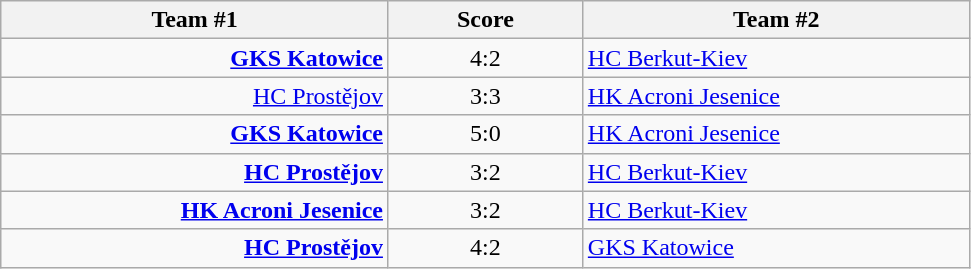<table class="wikitable" style="text-align: center;">
<tr>
<th width=22%>Team #1</th>
<th width=11%>Score</th>
<th width=22%>Team #2</th>
</tr>
<tr>
<td style="text-align: right;"><strong><a href='#'>GKS Katowice</a></strong> </td>
<td>4:2</td>
<td style="text-align: left;"> <a href='#'>HC Berkut-Kiev</a></td>
</tr>
<tr>
<td style="text-align: right;"><a href='#'>HC Prostějov</a> </td>
<td>3:3</td>
<td style="text-align: left;"> <a href='#'>HK Acroni Jesenice</a></td>
</tr>
<tr>
<td style="text-align: right;"><strong><a href='#'>GKS Katowice</a></strong> </td>
<td>5:0</td>
<td style="text-align: left;"> <a href='#'>HK Acroni Jesenice</a></td>
</tr>
<tr>
<td style="text-align: right;"><strong><a href='#'>HC Prostějov</a></strong> </td>
<td>3:2</td>
<td style="text-align: left;"> <a href='#'>HC Berkut-Kiev</a></td>
</tr>
<tr>
<td style="text-align: right;"><strong><a href='#'>HK Acroni Jesenice</a></strong> </td>
<td>3:2</td>
<td style="text-align: left;"> <a href='#'>HC Berkut-Kiev</a></td>
</tr>
<tr>
<td style="text-align: right;"><strong><a href='#'>HC Prostějov</a></strong> </td>
<td>4:2</td>
<td style="text-align: left;"> <a href='#'>GKS Katowice</a></td>
</tr>
</table>
